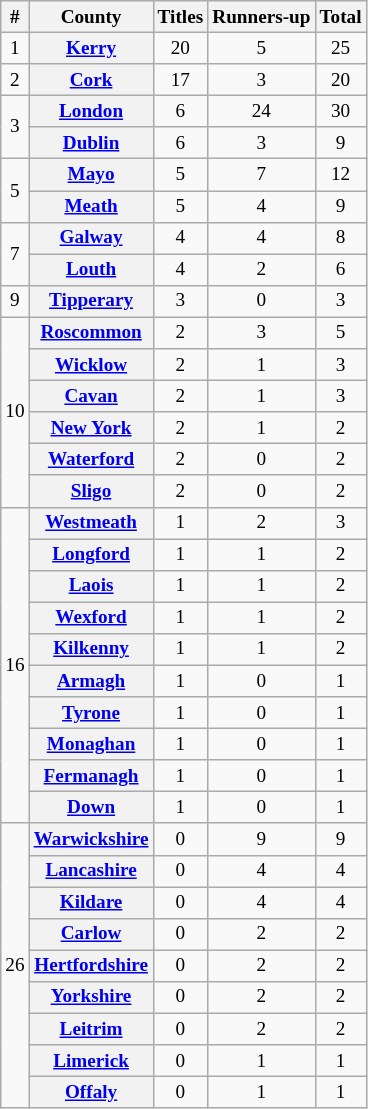<table class="wikitable plainrowheaders sortable" style="text-align:center; font-size:80%">
<tr>
<th>#</th>
<th scope="col">County</th>
<th>Titles</th>
<th scope="col">Runners-up</th>
<th>Total</th>
</tr>
<tr>
<td>1</td>
<th scope="row"> <a href='#'>Kerry</a></th>
<td>20</td>
<td>5</td>
<td>25</td>
</tr>
<tr>
<td>2</td>
<th scope="row"> <a href='#'>Cork</a></th>
<td>17</td>
<td>3</td>
<td>20</td>
</tr>
<tr>
<td rowspan="2">3</td>
<th scope="row"> <a href='#'>London</a></th>
<td>6</td>
<td>24</td>
<td>30</td>
</tr>
<tr>
<th scope="row"> <a href='#'>Dublin</a></th>
<td>6</td>
<td>3</td>
<td>9</td>
</tr>
<tr>
<td rowspan="2">5</td>
<th scope="row"> <a href='#'>Mayo</a></th>
<td>5</td>
<td>7</td>
<td>12</td>
</tr>
<tr>
<th scope="row"> <a href='#'>Meath</a></th>
<td>5</td>
<td>4</td>
<td>9</td>
</tr>
<tr>
<td rowspan="2">7</td>
<th scope="row"> <a href='#'>Galway</a></th>
<td>4</td>
<td>4</td>
<td>8</td>
</tr>
<tr>
<th scope="row"> <a href='#'>Louth</a></th>
<td>4</td>
<td>2</td>
<td>6</td>
</tr>
<tr>
<td>9</td>
<th scope="row"> <a href='#'>Tipperary</a></th>
<td>3</td>
<td>0</td>
<td>3</td>
</tr>
<tr>
<td rowspan="6">10</td>
<th scope="row"> <a href='#'>Roscommon</a></th>
<td>2</td>
<td>3</td>
<td>5</td>
</tr>
<tr>
<th scope="row"> <a href='#'>Wicklow</a></th>
<td>2</td>
<td>1</td>
<td>3</td>
</tr>
<tr>
<th scope="row"> <a href='#'>Cavan</a></th>
<td>2</td>
<td>1</td>
<td>3</td>
</tr>
<tr>
<th scope="row"> <a href='#'>New York</a></th>
<td>2</td>
<td>1</td>
<td>2</td>
</tr>
<tr>
<th scope="row"> <a href='#'>Waterford</a></th>
<td>2</td>
<td>0</td>
<td>2</td>
</tr>
<tr>
<th scope="row"> <a href='#'>Sligo</a></th>
<td>2</td>
<td>0</td>
<td>2</td>
</tr>
<tr>
<td rowspan="10">16</td>
<th scope="row"> <a href='#'>Westmeath</a></th>
<td>1</td>
<td>2</td>
<td>3</td>
</tr>
<tr>
<th scope="row"> <a href='#'>Longford</a></th>
<td>1</td>
<td>1</td>
<td>2</td>
</tr>
<tr>
<th scope="row"> <a href='#'>Laois</a></th>
<td>1</td>
<td>1</td>
<td>2</td>
</tr>
<tr>
<th scope="row"> <a href='#'>Wexford</a></th>
<td>1</td>
<td>1</td>
<td>2</td>
</tr>
<tr>
<th scope="row"> <a href='#'>Kilkenny</a></th>
<td>1</td>
<td>1</td>
<td>2</td>
</tr>
<tr>
<th scope="row"> <a href='#'>Armagh</a></th>
<td>1</td>
<td>0</td>
<td>1</td>
</tr>
<tr>
<th scope="row"> <a href='#'>Tyrone</a></th>
<td>1</td>
<td>0</td>
<td>1</td>
</tr>
<tr>
<th scope="row"> <a href='#'>Monaghan</a></th>
<td>1</td>
<td>0</td>
<td>1</td>
</tr>
<tr>
<th scope="row"> <a href='#'>Fermanagh</a></th>
<td>1</td>
<td>0</td>
<td>1</td>
</tr>
<tr>
<th scope="row"> <a href='#'>Down</a></th>
<td>1</td>
<td>0</td>
<td>1</td>
</tr>
<tr>
<td rowspan="9">26</td>
<th scope="row"> <a href='#'>Warwickshire</a></th>
<td>0</td>
<td>9</td>
<td>9</td>
</tr>
<tr>
<th scope="row"> <a href='#'>Lancashire</a></th>
<td>0</td>
<td>4</td>
<td>4</td>
</tr>
<tr>
<th scope="row"> <a href='#'>Kildare</a></th>
<td>0</td>
<td>4</td>
<td>4</td>
</tr>
<tr>
<th scope="row"> <a href='#'>Carlow</a></th>
<td>0</td>
<td>2</td>
<td>2</td>
</tr>
<tr>
<th scope="row"> <a href='#'>Hertfordshire</a></th>
<td>0</td>
<td>2</td>
<td>2</td>
</tr>
<tr>
<th scope="row"> <a href='#'>Yorkshire</a></th>
<td>0</td>
<td>2</td>
<td>2</td>
</tr>
<tr>
<th scope="row"> <a href='#'>Leitrim</a></th>
<td>0</td>
<td>2</td>
<td>2</td>
</tr>
<tr>
<th scope="row"> <a href='#'>Limerick</a></th>
<td>0</td>
<td>1</td>
<td>1</td>
</tr>
<tr>
<th scope="row"> <a href='#'>Offaly</a></th>
<td>0</td>
<td>1</td>
<td>1</td>
</tr>
</table>
